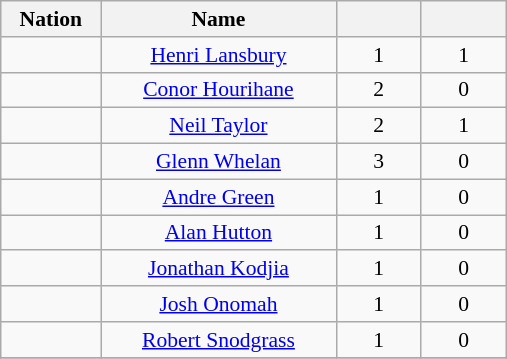<table class="wikitable" style="font-size: 90%; text-align: center;">
<tr>
<th width="60">Nation</th>
<th width="150">Name</th>
<th width="50"></th>
<th width="50"></th>
</tr>
<tr>
<td></td>
<td><a href='#'>Henri Lansbury</a></td>
<td>1</td>
<td>1</td>
</tr>
<tr>
<td></td>
<td><a href='#'>Conor Hourihane</a></td>
<td>2</td>
<td>0</td>
</tr>
<tr>
<td></td>
<td><a href='#'>Neil Taylor</a></td>
<td>2</td>
<td>1</td>
</tr>
<tr>
<td></td>
<td><a href='#'>Glenn Whelan</a></td>
<td>3</td>
<td>0</td>
</tr>
<tr>
<td></td>
<td><a href='#'>Andre Green</a></td>
<td>1</td>
<td>0</td>
</tr>
<tr>
<td></td>
<td><a href='#'>Alan Hutton</a></td>
<td>1</td>
<td>0</td>
</tr>
<tr>
<td></td>
<td><a href='#'>Jonathan Kodjia</a></td>
<td>1</td>
<td>0</td>
</tr>
<tr>
<td></td>
<td><a href='#'>Josh Onomah</a></td>
<td>1</td>
<td>0</td>
</tr>
<tr>
<td></td>
<td><a href='#'>Robert Snodgrass</a></td>
<td>1</td>
<td>0</td>
</tr>
<tr>
</tr>
</table>
